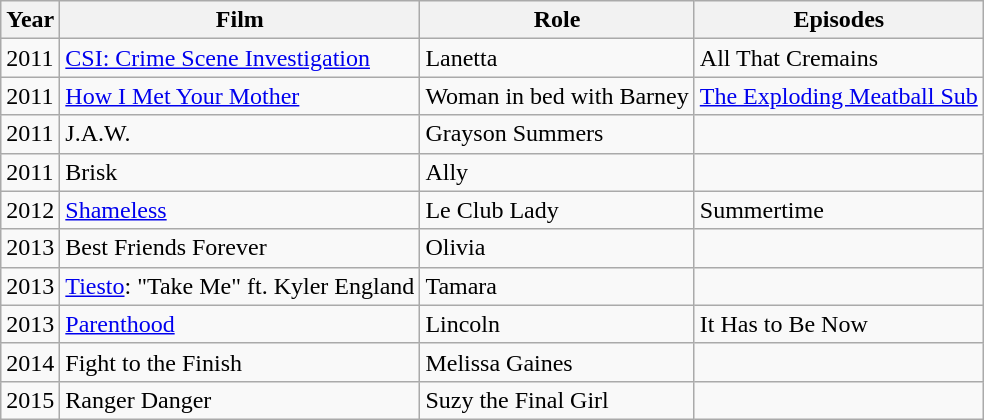<table class="wikitable">
<tr>
<th>Year</th>
<th>Film</th>
<th>Role</th>
<th>Episodes</th>
</tr>
<tr>
<td>2011</td>
<td><a href='#'>CSI: Crime Scene Investigation</a></td>
<td>Lanetta</td>
<td>All That Cremains</td>
</tr>
<tr>
<td>2011</td>
<td><a href='#'>How I Met Your Mother</a></td>
<td>Woman in bed with Barney</td>
<td><a href='#'>The Exploding Meatball Sub</a></td>
</tr>
<tr>
<td>2011</td>
<td>J.A.W.</td>
<td>Grayson Summers</td>
<td></td>
</tr>
<tr>
<td>2011</td>
<td>Brisk</td>
<td>Ally</td>
<td></td>
</tr>
<tr>
<td>2012</td>
<td><a href='#'>Shameless</a></td>
<td>Le Club Lady</td>
<td>Summertime</td>
</tr>
<tr>
<td>2013</td>
<td>Best Friends Forever</td>
<td>Olivia</td>
<td></td>
</tr>
<tr>
<td>2013</td>
<td><a href='#'>Tiesto</a>: "Take Me" ft. Kyler England</td>
<td>Tamara</td>
<td></td>
</tr>
<tr>
<td>2013</td>
<td><a href='#'>Parenthood</a></td>
<td>Lincoln</td>
<td>It Has to Be Now</td>
</tr>
<tr>
<td>2014</td>
<td>Fight to the Finish</td>
<td>Melissa Gaines</td>
<td></td>
</tr>
<tr>
<td>2015</td>
<td>Ranger Danger</td>
<td>Suzy the Final Girl</td>
<td></td>
</tr>
</table>
